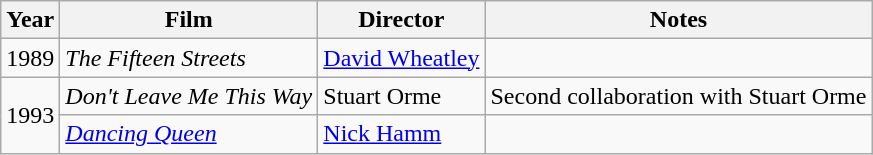<table class="wikitable">
<tr>
<th>Year</th>
<th>Film</th>
<th>Director</th>
<th>Notes</th>
</tr>
<tr>
<td>1989</td>
<td><em>The Fifteen Streets</em></td>
<td><a href='#'>David Wheatley</a></td>
<td></td>
</tr>
<tr>
<td rowspan=2>1993</td>
<td><em>Don't Leave Me This Way</em></td>
<td>Stuart Orme</td>
<td>Second collaboration with Stuart Orme</td>
</tr>
<tr>
<td><em><a href='#'>Dancing Queen</a></em></td>
<td><a href='#'>Nick Hamm</a></td>
<td></td>
</tr>
</table>
